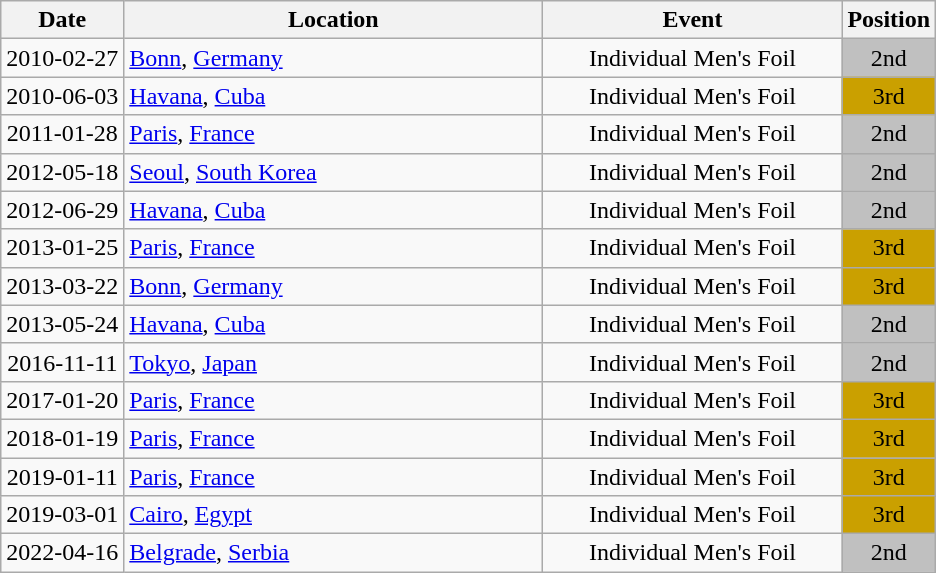<table class="wikitable" style="text-align:center;">
<tr>
<th>Date</th>
<th style="width:17em">Location</th>
<th style="width:12em">Event</th>
<th>Position</th>
</tr>
<tr>
<td>2010-02-27</td>
<td rowspan="1" align="left"> <a href='#'>Bonn</a>, <a href='#'>Germany</a></td>
<td>Individual Men's Foil</td>
<td bgcolor="silver">2nd</td>
</tr>
<tr>
<td>2010-06-03</td>
<td rowspan="1" align="left"> <a href='#'>Havana</a>, <a href='#'>Cuba</a></td>
<td>Individual Men's Foil</td>
<td bgcolor="caramel">3rd</td>
</tr>
<tr>
<td rowspan="1">2011-01-28</td>
<td rowspan="1" align="left"> <a href='#'>Paris</a>, <a href='#'>France</a></td>
<td>Individual Men's Foil</td>
<td bgcolor="silver">2nd</td>
</tr>
<tr>
<td>2012-05-18</td>
<td rowspan="1" align="left"> <a href='#'>Seoul</a>, <a href='#'>South Korea</a></td>
<td>Individual Men's Foil</td>
<td bgcolor="silver">2nd</td>
</tr>
<tr>
<td>2012-06-29</td>
<td rowspan="1" align="left"> <a href='#'>Havana</a>, <a href='#'>Cuba</a></td>
<td>Individual Men's Foil</td>
<td bgcolor="silver">2nd</td>
</tr>
<tr>
<td>2013-01-25</td>
<td rowspan="1" align="left"> <a href='#'>Paris</a>, <a href='#'>France</a></td>
<td>Individual Men's Foil</td>
<td bgcolor="caramel">3rd</td>
</tr>
<tr>
<td>2013-03-22</td>
<td rowspan="1" align="left"> <a href='#'>Bonn</a>, <a href='#'>Germany</a></td>
<td>Individual Men's Foil</td>
<td bgcolor="caramel">3rd</td>
</tr>
<tr>
<td>2013-05-24</td>
<td rowspan="1" align="left"> <a href='#'>Havana</a>, <a href='#'>Cuba</a></td>
<td>Individual Men's Foil</td>
<td bgcolor="silver">2nd</td>
</tr>
<tr>
<td>2016-11-11</td>
<td rowspan="1" align="left"> <a href='#'>Tokyo</a>, <a href='#'>Japan</a></td>
<td>Individual Men's Foil</td>
<td bgcolor="silver">2nd</td>
</tr>
<tr>
<td>2017-01-20</td>
<td rowspan="1" align="left"> <a href='#'>Paris</a>, <a href='#'>France</a></td>
<td>Individual Men's Foil</td>
<td bgcolor="caramel">3rd</td>
</tr>
<tr>
<td>2018-01-19</td>
<td rowspan="1" align="left"> <a href='#'>Paris</a>, <a href='#'>France</a></td>
<td>Individual Men's Foil</td>
<td bgcolor="caramel">3rd</td>
</tr>
<tr>
<td>2019-01-11</td>
<td rowspan="1" align="left"> <a href='#'>Paris</a>, <a href='#'>France</a></td>
<td>Individual Men's Foil</td>
<td bgcolor="caramel">3rd</td>
</tr>
<tr>
<td>2019-03-01</td>
<td rowspan="1" align="left"> <a href='#'>Cairo</a>, <a href='#'>Egypt</a></td>
<td>Individual Men's Foil</td>
<td bgcolor="caramel">3rd</td>
</tr>
<tr>
<td>2022-04-16</td>
<td rowspan="1" align="left"> <a href='#'>Belgrade</a>, <a href='#'>Serbia</a></td>
<td>Individual Men's Foil</td>
<td bgcolor="silver">2nd</td>
</tr>
</table>
